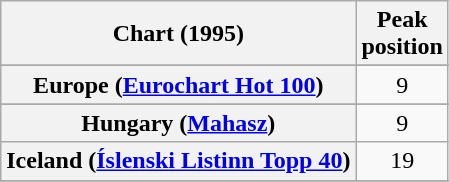<table class="wikitable sortable plainrowheaders" style="text-align:center">
<tr>
<th>Chart (1995)</th>
<th>Peak<br>position</th>
</tr>
<tr>
</tr>
<tr>
</tr>
<tr>
</tr>
<tr>
</tr>
<tr>
</tr>
<tr>
</tr>
<tr>
<th scope="row">Europe (<a href='#'>Eurochart Hot 100</a>)</th>
<td>9</td>
</tr>
<tr>
</tr>
<tr>
<th scope="row">Hungary (<a href='#'>Mahasz</a>)</th>
<td>9</td>
</tr>
<tr>
<th scope="row">Iceland (<a href='#'>Íslenski Listinn Topp 40</a>)</th>
<td>19</td>
</tr>
<tr>
</tr>
<tr>
</tr>
<tr>
</tr>
<tr>
</tr>
<tr>
</tr>
<tr>
</tr>
<tr>
</tr>
<tr>
</tr>
<tr>
</tr>
<tr>
</tr>
<tr>
</tr>
<tr>
</tr>
<tr>
</tr>
</table>
